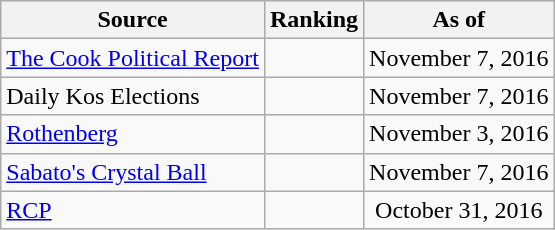<table class="wikitable" style="text-align:center">
<tr>
<th>Source</th>
<th>Ranking</th>
<th>As of</th>
</tr>
<tr>
<td align=left><a href='#'>The Cook Political Report</a></td>
<td></td>
<td>November 7, 2016</td>
</tr>
<tr>
<td align=left>Daily Kos Elections</td>
<td></td>
<td>November 7, 2016</td>
</tr>
<tr>
<td align=left><a href='#'>Rothenberg</a></td>
<td></td>
<td>November 3, 2016</td>
</tr>
<tr>
<td align=left><a href='#'>Sabato's Crystal Ball</a></td>
<td></td>
<td>November 7, 2016</td>
</tr>
<tr>
<td align="left"><a href='#'>RCP</a></td>
<td></td>
<td>October 31, 2016</td>
</tr>
</table>
